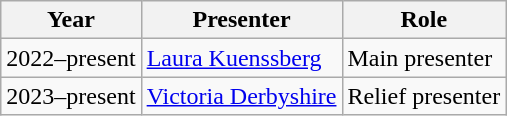<table class="wikitable">
<tr>
<th>Year</th>
<th>Presenter</th>
<th>Role</th>
</tr>
<tr>
<td>2022–present</td>
<td><a href='#'>Laura Kuenssberg</a></td>
<td>Main presenter</td>
</tr>
<tr>
<td>2023–present</td>
<td><a href='#'>Victoria Derbyshire</a></td>
<td>Relief presenter</td>
</tr>
</table>
